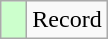<table class="wikitable" style="text-align: left;">
<tr>
<td width=10px bgcolor=#ccffcc></td>
<td>Record</td>
</tr>
</table>
